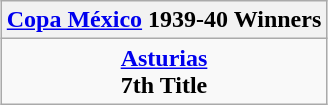<table class="wikitable" style="text-align: center; margin: 0 auto;">
<tr>
<th><a href='#'>Copa México</a> 1939-40 Winners</th>
</tr>
<tr>
<td><strong><a href='#'>Asturias</a></strong><br><strong>7th Title</strong></td>
</tr>
</table>
